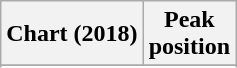<table class="wikitable plainrowheaders" style="text-align:center">
<tr>
<th scope="col">Chart (2018)</th>
<th scope="col">Peak<br>position</th>
</tr>
<tr>
</tr>
<tr>
</tr>
<tr>
</tr>
</table>
